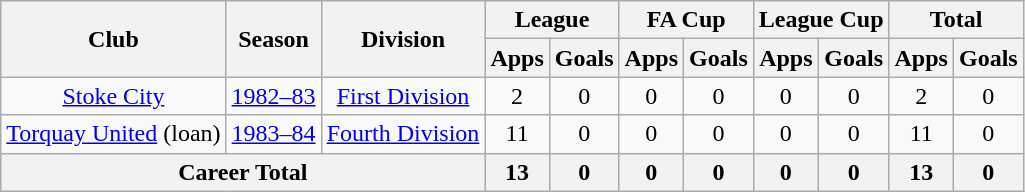<table class="wikitable" style="text-align: center;">
<tr>
<th rowspan="2">Club</th>
<th rowspan="2">Season</th>
<th rowspan="2">Division</th>
<th colspan="2">League</th>
<th colspan="2">FA Cup</th>
<th colspan="2">League Cup</th>
<th colspan="2">Total</th>
</tr>
<tr>
<th>Apps</th>
<th>Goals</th>
<th>Apps</th>
<th>Goals</th>
<th>Apps</th>
<th>Goals</th>
<th>Apps</th>
<th>Goals</th>
</tr>
<tr>
<td><a href='#'>Stoke City</a></td>
<td><a href='#'>1982–83</a></td>
<td><a href='#'>First Division</a></td>
<td>2</td>
<td>0</td>
<td>0</td>
<td>0</td>
<td>0</td>
<td>0</td>
<td>2</td>
<td>0</td>
</tr>
<tr>
<td><a href='#'>Torquay United</a> (loan)</td>
<td><a href='#'>1983–84</a></td>
<td><a href='#'>Fourth Division</a></td>
<td>11</td>
<td>0</td>
<td>0</td>
<td>0</td>
<td>0</td>
<td>0</td>
<td>11</td>
<td>0</td>
</tr>
<tr>
<th colspan="3">Career Total</th>
<th>13</th>
<th>0</th>
<th>0</th>
<th>0</th>
<th>0</th>
<th>0</th>
<th>13</th>
<th>0</th>
</tr>
</table>
